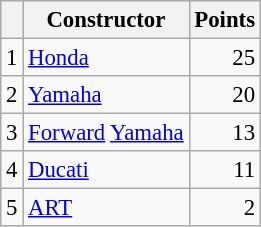<table class="wikitable" style="font-size: 95%;">
<tr>
<th></th>
<th>Constructor</th>
<th>Points</th>
</tr>
<tr>
<td align=center>1</td>
<td> <a href='#'>Honda</a></td>
<td align=right>25</td>
</tr>
<tr>
<td align=center>2</td>
<td> <a href='#'>Yamaha</a></td>
<td align=right>20</td>
</tr>
<tr>
<td align=center>3</td>
<td> <a href='#'>Forward</a> <a href='#'>Yamaha</a></td>
<td align=right>13</td>
</tr>
<tr>
<td align=center>4</td>
<td> <a href='#'>Ducati</a></td>
<td align=right>11</td>
</tr>
<tr>
<td align=center>5</td>
<td> <a href='#'>ART</a></td>
<td align=right>2</td>
</tr>
</table>
